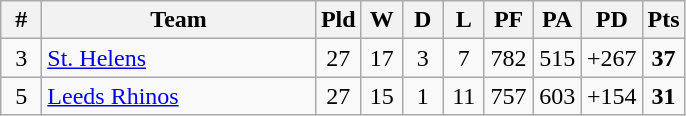<table class="wikitable" style="text-align:center;">
<tr>
<th style="width:20px;" abbr="Position">#</th>
<th style="width:175px;">Team</th>
<th style="width:20px;" abbr="Played">Pld</th>
<th style="width:20px;" abbr="Won">W</th>
<th style="width:20px;" abbr="Drawn">D</th>
<th style="width:20px;" abbr="Lost">L</th>
<th style="width:25px;" abbr="Points for">PF</th>
<th style="width:25px;" abbr="Points against">PA</th>
<th style="width:25px;" abbr="Points difference">PD</th>
<th style="width:20px;" abbr="Points">Pts</th>
</tr>
<tr>
<td>3</td>
<td style="text-align:left;"> <a href='#'>St. Helens</a></td>
<td>27</td>
<td>17</td>
<td>3</td>
<td>7</td>
<td>782</td>
<td>515</td>
<td>+267</td>
<td><strong>37</strong></td>
</tr>
<tr>
<td>5</td>
<td style="text-align:left;"> <a href='#'>Leeds Rhinos</a></td>
<td>27</td>
<td>15</td>
<td>1</td>
<td>11</td>
<td>757</td>
<td>603</td>
<td>+154</td>
<td><strong>31</strong></td>
</tr>
</table>
